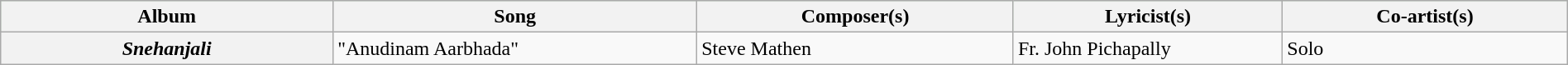<table class="wikitable plainrowheaders" width="100%" textcolor:#000;">
<tr style="background:#cfc; text-align:center;">
<th scope="col" width=21%>Album</th>
<th scope="col" width=23%>Song</th>
<th scope="col" width=20%>Composer(s)</th>
<th scope="col" width=17%>Lyricist(s)</th>
<th scope="col" width=18%>Co-artist(s)</th>
</tr>
<tr>
<th scope="row"><em>Snehanjali</em></th>
<td>"Anudinam Aarbhada"</td>
<td>Steve Mathen</td>
<td>Fr. John Pichapally</td>
<td>Solo</td>
</tr>
</table>
